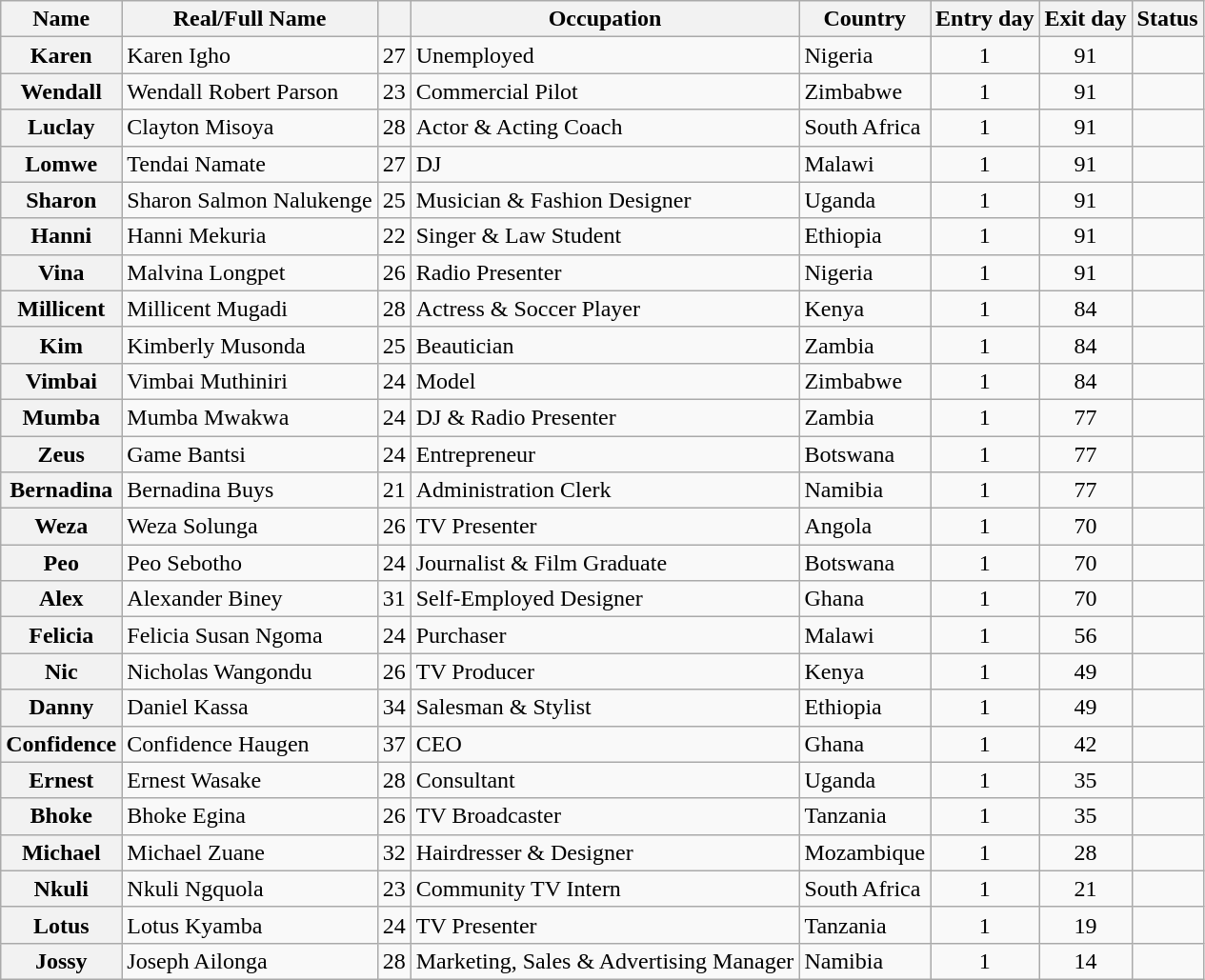<table class="wikitable sortable">
<tr>
<th>Name</th>
<th>Real/Full Name</th>
<th></th>
<th>Occupation</th>
<th>Country</th>
<th>Entry day</th>
<th>Exit day</th>
<th>Status</th>
</tr>
<tr>
<th>Karen</th>
<td>Karen Igho</td>
<td align="center">27</td>
<td>Unemployed</td>
<td>Nigeria</td>
<td align="center">1</td>
<td align="center">91</td>
<td></td>
</tr>
<tr>
<th>Wendall</th>
<td>Wendall Robert Parson</td>
<td align="center">23</td>
<td>Commercial Pilot</td>
<td>Zimbabwe</td>
<td align="center">1</td>
<td align="center">91</td>
<td></td>
</tr>
<tr>
<th>Luclay</th>
<td>Clayton Misoya</td>
<td align="center">28</td>
<td>Actor & Acting Coach</td>
<td>South Africa</td>
<td align="center">1</td>
<td align="center">91</td>
<td></td>
</tr>
<tr>
<th>Lomwe</th>
<td>Tendai Namate</td>
<td align="center">27</td>
<td>DJ</td>
<td>Malawi</td>
<td align="center">1</td>
<td align="center">91</td>
<td></td>
</tr>
<tr>
<th>Sharon</th>
<td>Sharon Salmon Nalukenge</td>
<td align="center">25</td>
<td>Musician & Fashion Designer</td>
<td>Uganda</td>
<td align="center">1</td>
<td align="center">91</td>
<td></td>
</tr>
<tr>
<th>Hanni</th>
<td>Hanni Mekuria</td>
<td align="center">22</td>
<td>Singer & Law Student</td>
<td>Ethiopia</td>
<td align="center">1</td>
<td align="center">91</td>
<td></td>
</tr>
<tr>
<th>Vina</th>
<td>Malvina Longpet</td>
<td align="center">26</td>
<td>Radio Presenter</td>
<td>Nigeria</td>
<td align="center">1</td>
<td align="center">91</td>
<td></td>
</tr>
<tr>
<th>Millicent</th>
<td>Millicent Mugadi</td>
<td align="center">28</td>
<td>Actress & Soccer Player</td>
<td>Kenya</td>
<td align="center">1</td>
<td align="center">84</td>
<td></td>
</tr>
<tr>
<th>Kim</th>
<td>Kimberly Musonda</td>
<td align="center">25</td>
<td>Beautician</td>
<td>Zambia</td>
<td align="center">1</td>
<td align="center">84</td>
<td></td>
</tr>
<tr>
<th>Vimbai</th>
<td>Vimbai Muthiniri</td>
<td align="center">24</td>
<td>Model</td>
<td>Zimbabwe</td>
<td align="center">1</td>
<td align="center">84</td>
<td></td>
</tr>
<tr>
<th>Mumba</th>
<td>Mumba Mwakwa</td>
<td align="center">24</td>
<td>DJ & Radio Presenter</td>
<td>Zambia</td>
<td align="center">1</td>
<td align="center">77</td>
<td></td>
</tr>
<tr>
<th>Zeus</th>
<td>Game Bantsi</td>
<td align="center">24</td>
<td>Entrepreneur</td>
<td>Botswana</td>
<td align="center">1</td>
<td align="center">77</td>
<td></td>
</tr>
<tr>
<th>Bernadina</th>
<td>Bernadina Buys</td>
<td align="center">21</td>
<td>Administration Clerk</td>
<td>Namibia</td>
<td align="center">1</td>
<td align="center">77</td>
<td></td>
</tr>
<tr>
<th>Weza</th>
<td>Weza Solunga</td>
<td align="center">26</td>
<td>TV Presenter</td>
<td>Angola</td>
<td align="center">1</td>
<td align="center">70</td>
<td></td>
</tr>
<tr>
<th>Peo</th>
<td>Peo Sebotho</td>
<td align="center">24</td>
<td>Journalist & Film Graduate</td>
<td>Botswana</td>
<td align="center">1</td>
<td align="center">70</td>
<td></td>
</tr>
<tr>
<th>Alex</th>
<td>Alexander Biney</td>
<td align="center">31</td>
<td>Self-Employed Designer</td>
<td>Ghana</td>
<td align="center">1</td>
<td align="center">70</td>
<td></td>
</tr>
<tr>
<th>Felicia</th>
<td>Felicia Susan Ngoma</td>
<td align="center">24</td>
<td>Purchaser</td>
<td>Malawi</td>
<td align="center">1</td>
<td align="center">56</td>
<td></td>
</tr>
<tr>
<th>Nic</th>
<td>Nicholas Wangondu</td>
<td align="center">26</td>
<td>TV Producer</td>
<td>Kenya</td>
<td align="center">1</td>
<td align="center">49</td>
<td></td>
</tr>
<tr>
<th>Danny</th>
<td>Daniel Kassa</td>
<td align="center">34</td>
<td>Salesman & Stylist</td>
<td>Ethiopia</td>
<td align="center">1</td>
<td align="center">49</td>
<td></td>
</tr>
<tr>
<th>Confidence</th>
<td>Confidence Haugen</td>
<td align="center">37</td>
<td>CEO</td>
<td>Ghana</td>
<td align="center">1</td>
<td align="center">42</td>
<td></td>
</tr>
<tr>
<th>Ernest</th>
<td>Ernest Wasake</td>
<td align="center">28</td>
<td>Consultant</td>
<td>Uganda</td>
<td align="center">1</td>
<td align="center">35</td>
<td></td>
</tr>
<tr>
<th>Bhoke</th>
<td>Bhoke Egina</td>
<td align="center">26</td>
<td>TV Broadcaster</td>
<td>Tanzania</td>
<td align="center">1</td>
<td align="center">35</td>
<td></td>
</tr>
<tr>
<th>Michael</th>
<td>Michael Zuane</td>
<td align="center">32</td>
<td>Hairdresser & Designer</td>
<td>Mozambique</td>
<td align="center">1</td>
<td align="center">28</td>
<td></td>
</tr>
<tr>
<th>Nkuli</th>
<td>Nkuli Ngquola</td>
<td align="center">23</td>
<td>Community TV Intern</td>
<td>South Africa</td>
<td align="center">1</td>
<td align="center">21</td>
<td></td>
</tr>
<tr>
<th>Lotus</th>
<td>Lotus Kyamba</td>
<td align="center">24</td>
<td>TV Presenter</td>
<td>Tanzania</td>
<td align="center">1</td>
<td align="center">19</td>
<td></td>
</tr>
<tr>
<th>Jossy</th>
<td>Joseph Ailonga</td>
<td align="center">28</td>
<td>Marketing, Sales & Advertising Manager</td>
<td>Namibia</td>
<td align="center">1</td>
<td align="center">14</td>
<td></td>
</tr>
</table>
